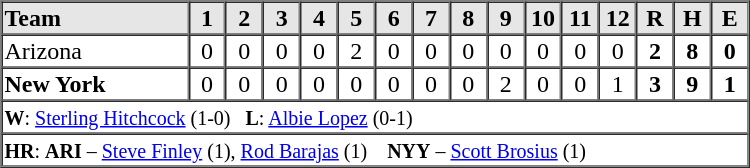<table border="1" cellspacing="0"  style="width:500px; margin-left:3em;">
<tr style="text-align:center; background:#e6e6e6;">
<th style="text-align:left; width:25%;">Team</th>
<th style="width:5%;">1</th>
<th style="width:5%;">2</th>
<th style="width:5%;">3</th>
<th style="width:5%;">4</th>
<th style="width:5%;">5</th>
<th style="width:5%;">6</th>
<th style="width:5%;">7</th>
<th style="width:5%;">8</th>
<th style="width:5%;">9</th>
<th style="width:5%;">10</th>
<th style="width:5%;">11</th>
<th style="width:5%;">12</th>
<th style="width:5%;">R</th>
<th style="width:5%;">H</th>
<th style="width:5%;">E</th>
</tr>
<tr style="text-align:center;">
<td style="text-align:left;">Arizona</td>
<td>0</td>
<td>0</td>
<td>0</td>
<td>0</td>
<td>2</td>
<td>0</td>
<td>0</td>
<td>0</td>
<td>0</td>
<td>0</td>
<td>0</td>
<td>0</td>
<td><strong>2</strong></td>
<td><strong>8</strong></td>
<td><strong>0</strong></td>
</tr>
<tr style="text-align:center;">
<td style="text-align:left;"><strong>New York</strong></td>
<td>0</td>
<td>0</td>
<td>0</td>
<td>0</td>
<td>0</td>
<td>0</td>
<td>0</td>
<td>0</td>
<td>2</td>
<td>0</td>
<td>0</td>
<td>1</td>
<td><strong>3</strong></td>
<td><strong>9</strong></td>
<td><strong>1</strong></td>
</tr>
<tr style="text-align:left;">
<td colspan=16><small><strong>W</strong>: <a href='#'>Sterling Hitchcock</a> (1-0)   <strong>L</strong>: <a href='#'>Albie Lopez</a> (0-1)  </small></td>
</tr>
<tr style="text-align:left;">
<td colspan=16><small><strong>HR</strong>: <strong>ARI</strong> – <a href='#'>Steve Finley</a> (1), <a href='#'>Rod Barajas</a> (1)    <strong>NYY</strong> – <a href='#'>Scott Brosius</a> (1)</small></td>
</tr>
</table>
